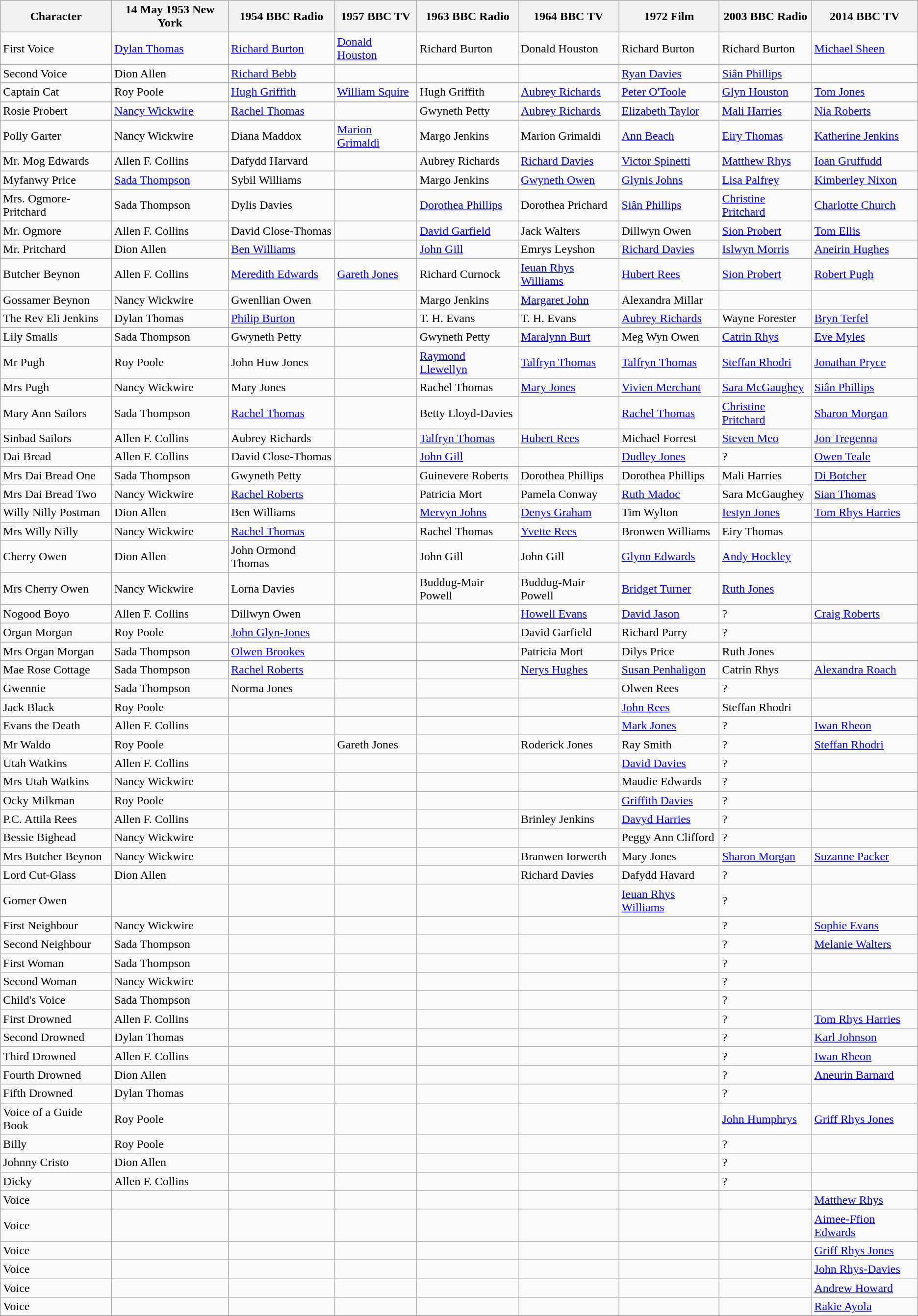<table class="wikitable">
<tr>
<th>Character</th>
<th>14 May 1953 New York</th>
<th>1954 BBC Radio</th>
<th>1957 BBC TV</th>
<th>1963 BBC Radio</th>
<th>1964 BBC TV</th>
<th>1972 Film</th>
<th>2003 BBC Radio</th>
<th>2014 BBC TV</th>
</tr>
<tr>
<td>First Voice</td>
<td><a href='#'>Dylan Thomas</a></td>
<td><a href='#'>Richard Burton</a></td>
<td><a href='#'>Donald Houston</a></td>
<td>Richard Burton</td>
<td>Donald Houston</td>
<td>Richard Burton</td>
<td>Richard Burton</td>
<td><a href='#'>Michael Sheen</a></td>
</tr>
<tr>
<td>Second Voice</td>
<td>Dion Allen</td>
<td><a href='#'>Richard Bebb</a></td>
<td></td>
<td></td>
<td></td>
<td><a href='#'>Ryan Davies</a></td>
<td><a href='#'>Siân Phillips</a></td>
<td></td>
</tr>
<tr>
<td>Captain Cat</td>
<td>Roy Poole</td>
<td><a href='#'>Hugh Griffith</a></td>
<td><a href='#'>William Squire</a></td>
<td>Hugh Griffith</td>
<td><a href='#'>Aubrey Richards</a></td>
<td><a href='#'>Peter O'Toole</a></td>
<td><a href='#'>Glyn Houston</a></td>
<td><a href='#'>Tom Jones</a></td>
</tr>
<tr>
<td>Rosie Probert</td>
<td><a href='#'>Nancy Wickwire</a></td>
<td><a href='#'>Rachel Thomas</a></td>
<td></td>
<td>Gwyneth Petty</td>
<td><a href='#'>Aubrey Richards</a></td>
<td><a href='#'>Elizabeth Taylor</a></td>
<td><a href='#'>Mali Harries</a></td>
<td><a href='#'>Nia Roberts</a></td>
</tr>
<tr>
<td>Polly Garter</td>
<td>Nancy Wickwire</td>
<td>Diana Maddox</td>
<td><a href='#'>Marion Grimaldi</a></td>
<td>Margo Jenkins</td>
<td>Marion Grimaldi</td>
<td><a href='#'>Ann Beach</a></td>
<td><a href='#'>Eiry Thomas</a></td>
<td><a href='#'>Katherine Jenkins</a></td>
</tr>
<tr>
<td>Mr. Mog Edwards</td>
<td>Allen F. Collins</td>
<td>Dafydd Harvard</td>
<td></td>
<td>Aubrey Richards</td>
<td><a href='#'>Richard Davies</a></td>
<td><a href='#'>Victor Spinetti</a></td>
<td><a href='#'>Matthew Rhys</a></td>
<td><a href='#'>Ioan Gruffudd</a></td>
</tr>
<tr>
<td>Myfanwy Price</td>
<td><a href='#'>Sada Thompson</a></td>
<td>Sybil Williams</td>
<td></td>
<td>Margo Jenkins</td>
<td><a href='#'>Gwyneth Owen</a></td>
<td><a href='#'>Glynis Johns</a></td>
<td><a href='#'>Lisa Palfrey</a></td>
<td><a href='#'>Kimberley Nixon</a></td>
</tr>
<tr>
<td>Mrs. Ogmore-Pritchard</td>
<td>Sada Thompson</td>
<td>Dylis Davies</td>
<td></td>
<td><a href='#'>Dorothea Phillips</a></td>
<td>Dorothea Prichard</td>
<td><a href='#'>Siân Phillips</a></td>
<td><a href='#'>Christine Pritchard</a></td>
<td><a href='#'>Charlotte Church</a></td>
</tr>
<tr>
<td>Mr. Ogmore</td>
<td>Allen F. Collins</td>
<td>David Close-Thomas</td>
<td></td>
<td><a href='#'>David Garfield</a></td>
<td>Jack Walters</td>
<td>Dillwyn Owen</td>
<td><a href='#'>Sion Probert</a></td>
<td><a href='#'>Tom Ellis</a></td>
</tr>
<tr>
<td>Mr. Pritchard</td>
<td>Dion Allen</td>
<td><a href='#'>Ben Williams</a></td>
<td></td>
<td><a href='#'>John Gill</a></td>
<td>Emrys Leyshon</td>
<td><a href='#'>Richard Davies</a></td>
<td><a href='#'>Islwyn Morris</a></td>
<td><a href='#'>Aneirin Hughes</a></td>
</tr>
<tr>
<td>Butcher Beynon</td>
<td>Allen F. Collins</td>
<td><a href='#'>Meredith Edwards</a></td>
<td><a href='#'>Gareth Jones</a></td>
<td>Richard Curnock</td>
<td><a href='#'>Ieuan Rhys Williams</a></td>
<td><a href='#'>Hubert Rees</a></td>
<td><a href='#'>Sion Probert</a></td>
<td><a href='#'>Robert Pugh</a></td>
</tr>
<tr>
<td>Gossamer Beynon</td>
<td>Nancy Wickwire</td>
<td>Gwenllian Owen</td>
<td></td>
<td>Margo Jenkins</td>
<td><a href='#'>Margaret John</a></td>
<td>Alexandra Millar</td>
<td></td>
</tr>
<tr>
<td>The Rev Eli Jenkins</td>
<td>Dylan Thomas</td>
<td><a href='#'>Philip Burton</a></td>
<td></td>
<td>T. H. Evans</td>
<td>T. H. Evans</td>
<td><a href='#'>Aubrey Richards</a></td>
<td>Wayne Forester</td>
<td><a href='#'>Bryn Terfel</a></td>
</tr>
<tr>
<td>Lily Smalls</td>
<td>Sada Thompson</td>
<td>Gwyneth Petty</td>
<td></td>
<td>Gwyneth Petty</td>
<td><a href='#'>Maralynn Burt</a></td>
<td>Meg Wyn Owen</td>
<td><a href='#'>Catrin Rhys</a></td>
<td><a href='#'>Eve Myles</a></td>
</tr>
<tr>
<td>Mr Pugh</td>
<td>Roy Poole</td>
<td>John Huw Jones</td>
<td></td>
<td><a href='#'>Raymond Llewellyn</a></td>
<td><a href='#'>Talfryn Thomas</a></td>
<td><a href='#'>Talfryn Thomas</a></td>
<td><a href='#'>Steffan Rhodri</a></td>
<td><a href='#'>Jonathan Pryce</a></td>
</tr>
<tr>
<td>Mrs Pugh</td>
<td>Nancy Wickwire</td>
<td>Mary Jones</td>
<td></td>
<td>Rachel Thomas</td>
<td><a href='#'>Mary Jones</a></td>
<td><a href='#'>Vivien Merchant</a></td>
<td><a href='#'>Sara McGaughey</a></td>
<td><a href='#'>Siân Phillips</a></td>
</tr>
<tr>
<td>Mary Ann Sailors</td>
<td>Sada Thompson</td>
<td><a href='#'>Rachel Thomas</a></td>
<td></td>
<td>Betty Lloyd-Davies</td>
<td></td>
<td><a href='#'>Rachel Thomas</a></td>
<td><a href='#'>Christine Pritchard</a></td>
<td><a href='#'>Sharon Morgan</a></td>
</tr>
<tr>
<td>Sinbad Sailors</td>
<td>Allen F. Collins</td>
<td>Aubrey Richards</td>
<td></td>
<td><a href='#'>Talfryn Thomas</a></td>
<td><a href='#'>Hubert Rees</a></td>
<td>Michael Forrest</td>
<td><a href='#'>Steven Meo</a></td>
<td><a href='#'>Jon Tregenna</a></td>
</tr>
<tr>
<td>Dai Bread</td>
<td>Allen F. Collins</td>
<td>David Close-Thomas</td>
<td></td>
<td><a href='#'>John Gill</a></td>
<td></td>
<td><a href='#'>Dudley Jones</a></td>
<td>?</td>
<td><a href='#'>Owen Teale</a></td>
</tr>
<tr>
<td>Mrs Dai Bread One</td>
<td>Sada Thompson</td>
<td>Gwyneth Petty</td>
<td></td>
<td>Guinevere Roberts</td>
<td>Dorothea Phillips</td>
<td>Dorothea Phillips</td>
<td>Mali Harries</td>
<td><a href='#'>Di Botcher</a></td>
</tr>
<tr>
<td>Mrs Dai Bread Two</td>
<td>Nancy Wickwire</td>
<td><a href='#'>Rachel Roberts</a></td>
<td></td>
<td>Patricia Mort</td>
<td>Pamela Conway</td>
<td><a href='#'>Ruth Madoc</a></td>
<td>Sara McGaughey</td>
<td><a href='#'>Sian Thomas</a></td>
</tr>
<tr>
<td>Willy Nilly Postman</td>
<td>Dion Allen</td>
<td>Ben Williams</td>
<td></td>
<td><a href='#'>Mervyn Johns</a></td>
<td><a href='#'>Denys Graham</a></td>
<td>Tim Wylton</td>
<td><a href='#'>Iestyn Jones</a></td>
<td><a href='#'>Tom Rhys Harries</a></td>
</tr>
<tr>
<td>Mrs Willy Nilly</td>
<td>Nancy Wickwire</td>
<td><a href='#'>Rachel Thomas</a></td>
<td></td>
<td>Rachel Thomas</td>
<td><a href='#'>Yvette Rees</a></td>
<td>Bronwen Williams</td>
<td>Eiry Thomas</td>
<td></td>
</tr>
<tr>
<td>Cherry Owen</td>
<td>Dion Allen</td>
<td>John Ormond Thomas</td>
<td></td>
<td>John Gill</td>
<td>John Gill</td>
<td><a href='#'>Glynn Edwards</a></td>
<td><a href='#'>Andy Hockley</a></td>
<td></td>
</tr>
<tr>
<td>Mrs Cherry Owen</td>
<td>Nancy Wickwire</td>
<td>Lorna Davies</td>
<td></td>
<td>Buddug-Mair Powell</td>
<td>Buddug-Mair Powell</td>
<td><a href='#'>Bridget Turner</a></td>
<td><a href='#'>Ruth Jones</a></td>
<td></td>
</tr>
<tr>
<td>Nogood Boyo</td>
<td>Allen F. Collins</td>
<td>Dillwyn Owen</td>
<td></td>
<td></td>
<td><a href='#'>Howell Evans</a></td>
<td><a href='#'>David Jason</a></td>
<td>?</td>
<td><a href='#'>Craig Roberts</a></td>
</tr>
<tr>
<td>Organ Morgan</td>
<td>Roy Poole</td>
<td><a href='#'>John Glyn-Jones</a></td>
<td></td>
<td></td>
<td>David Garfield</td>
<td>Richard Parry</td>
<td>?</td>
<td></td>
</tr>
<tr>
<td>Mrs Organ Morgan</td>
<td>Sada Thompson</td>
<td><a href='#'>Olwen Brookes</a></td>
<td></td>
<td></td>
<td>Patricia Mort</td>
<td>Dilys Price</td>
<td>Ruth Jones</td>
<td></td>
</tr>
<tr>
<td>Mae Rose Cottage</td>
<td>Sada Thompson</td>
<td><a href='#'>Rachel Roberts</a></td>
<td></td>
<td></td>
<td><a href='#'>Nerys Hughes</a></td>
<td><a href='#'>Susan Penhaligon</a></td>
<td>Catrin Rhys</td>
<td><a href='#'>Alexandra Roach</a></td>
</tr>
<tr>
<td>Gwennie</td>
<td>Sada Thompson</td>
<td>Norma Jones</td>
<td></td>
<td></td>
<td></td>
<td>Olwen Rees</td>
<td>?</td>
<td></td>
</tr>
<tr>
<td>Jack Black</td>
<td>Roy Poole</td>
<td></td>
<td></td>
<td></td>
<td></td>
<td><a href='#'>John Rees</a></td>
<td>Steffan Rhodri</td>
<td></td>
</tr>
<tr>
<td>Evans the Death</td>
<td>Allen F. Collins</td>
<td></td>
<td></td>
<td></td>
<td></td>
<td><a href='#'>Mark Jones</a></td>
<td>?</td>
<td><a href='#'>Iwan Rheon</a></td>
</tr>
<tr>
<td>Mr Waldo</td>
<td>Roy Poole</td>
<td></td>
<td>Gareth Jones</td>
<td></td>
<td>Roderick Jones</td>
<td>Ray Smith</td>
<td>?</td>
<td><a href='#'>Steffan Rhodri</a></td>
</tr>
<tr>
<td>Utah Watkins</td>
<td>Allen F. Collins</td>
<td></td>
<td></td>
<td></td>
<td></td>
<td><a href='#'>David Davies</a></td>
<td>?</td>
<td></td>
</tr>
<tr>
<td>Mrs Utah Watkins</td>
<td>Nancy Wickwire</td>
<td></td>
<td></td>
<td></td>
<td></td>
<td>Maudie Edwards</td>
<td>?</td>
<td></td>
</tr>
<tr>
<td>Ocky Milkman</td>
<td>Roy Poole</td>
<td></td>
<td></td>
<td></td>
<td></td>
<td><a href='#'>Griffith Davies</a></td>
<td>?</td>
<td></td>
</tr>
<tr>
<td>P.C. Attila Rees</td>
<td>Allen F. Collins</td>
<td></td>
<td></td>
<td></td>
<td>Brinley Jenkins</td>
<td><a href='#'>Davyd Harries</a></td>
<td>?</td>
<td></td>
</tr>
<tr>
<td>Bessie Bighead</td>
<td>Nancy Wickwire</td>
<td></td>
<td></td>
<td></td>
<td></td>
<td>Peggy Ann Clifford</td>
<td>?</td>
<td></td>
</tr>
<tr>
<td>Mrs Butcher Beynon</td>
<td>Nancy Wickwire</td>
<td></td>
<td></td>
<td></td>
<td>Branwen Iorwerth</td>
<td>Mary Jones</td>
<td><a href='#'>Sharon Morgan</a></td>
<td><a href='#'>Suzanne Packer</a></td>
</tr>
<tr>
<td>Lord Cut-Glass</td>
<td>Dion Allen</td>
<td></td>
<td></td>
<td></td>
<td>Richard Davies</td>
<td>Dafydd Havard</td>
<td>?</td>
<td></td>
</tr>
<tr>
<td>Gomer Owen</td>
<td></td>
<td></td>
<td></td>
<td></td>
<td></td>
<td><a href='#'>Ieuan Rhys Williams</a></td>
<td>?</td>
<td></td>
</tr>
<tr>
<td>First Neighbour</td>
<td>Nancy Wickwire</td>
<td></td>
<td></td>
<td></td>
<td></td>
<td></td>
<td>?</td>
<td><a href='#'>Sophie Evans</a></td>
</tr>
<tr>
<td>Second Neighbour</td>
<td>Sada Thompson</td>
<td></td>
<td></td>
<td></td>
<td></td>
<td></td>
<td>?</td>
<td><a href='#'>Melanie Walters</a></td>
</tr>
<tr>
<td>First Woman</td>
<td>Sada Thompson</td>
<td></td>
<td></td>
<td></td>
<td></td>
<td></td>
<td>?</td>
<td></td>
</tr>
<tr>
<td>Second Woman</td>
<td>Nancy Wickwire</td>
<td></td>
<td></td>
<td></td>
<td></td>
<td></td>
<td>?</td>
<td></td>
</tr>
<tr>
<td>Child's Voice</td>
<td>Sada Thompson</td>
<td></td>
<td></td>
<td></td>
<td></td>
<td></td>
<td>?</td>
<td></td>
</tr>
<tr>
<td>First Drowned</td>
<td>Allen F. Collins</td>
<td></td>
<td></td>
<td></td>
<td></td>
<td></td>
<td>?</td>
<td><a href='#'>Tom Rhys Harries</a></td>
</tr>
<tr>
<td>Second Drowned</td>
<td>Dylan Thomas</td>
<td></td>
<td></td>
<td></td>
<td></td>
<td></td>
<td>?</td>
<td><a href='#'>Karl Johnson</a></td>
</tr>
<tr>
<td>Third Drowned</td>
<td>Allen F. Collins</td>
<td></td>
<td></td>
<td></td>
<td></td>
<td></td>
<td>?</td>
<td><a href='#'>Iwan Rheon</a></td>
</tr>
<tr>
<td>Fourth Drowned</td>
<td>Dion Allen</td>
<td></td>
<td></td>
<td></td>
<td></td>
<td></td>
<td>?</td>
<td><a href='#'>Aneurin Barnard</a></td>
</tr>
<tr>
<td>Fifth Drowned</td>
<td>Dylan Thomas</td>
<td></td>
<td></td>
<td></td>
<td></td>
<td></td>
<td>?</td>
<td></td>
</tr>
<tr>
<td>Voice of a Guide Book</td>
<td>Roy Poole</td>
<td></td>
<td></td>
<td></td>
<td></td>
<td></td>
<td><a href='#'>John Humphrys</a></td>
<td><a href='#'>Griff Rhys Jones</a></td>
</tr>
<tr>
<td>Billy</td>
<td>Roy Poole</td>
<td></td>
<td></td>
<td></td>
<td></td>
<td></td>
<td>?</td>
<td></td>
</tr>
<tr>
<td>Johnny Cristo</td>
<td>Dion Allen</td>
<td></td>
<td></td>
<td></td>
<td></td>
<td></td>
<td>?</td>
<td></td>
</tr>
<tr>
<td>Dicky</td>
<td>Allen F. Collins</td>
<td></td>
<td></td>
<td></td>
<td></td>
<td></td>
<td>?</td>
<td></td>
</tr>
<tr>
<td>Voice</td>
<td></td>
<td></td>
<td></td>
<td></td>
<td></td>
<td></td>
<td></td>
<td><a href='#'>Matthew Rhys</a></td>
</tr>
<tr>
<td>Voice</td>
<td></td>
<td></td>
<td></td>
<td></td>
<td></td>
<td></td>
<td></td>
<td><a href='#'>Aimee-Ffion Edwards</a></td>
</tr>
<tr>
<td>Voice</td>
<td></td>
<td></td>
<td></td>
<td></td>
<td></td>
<td></td>
<td></td>
<td><a href='#'>Griff Rhys Jones</a></td>
</tr>
<tr>
<td>Voice</td>
<td></td>
<td></td>
<td></td>
<td></td>
<td></td>
<td></td>
<td></td>
<td><a href='#'>John Rhys-Davies</a></td>
</tr>
<tr>
<td>Voice</td>
<td></td>
<td></td>
<td></td>
<td></td>
<td></td>
<td></td>
<td></td>
<td><a href='#'>Andrew Howard</a></td>
</tr>
<tr>
<td>Voice</td>
<td></td>
<td></td>
<td></td>
<td></td>
<td></td>
<td></td>
<td></td>
<td><a href='#'>Rakie Ayola</a></td>
</tr>
<tr>
</tr>
</table>
